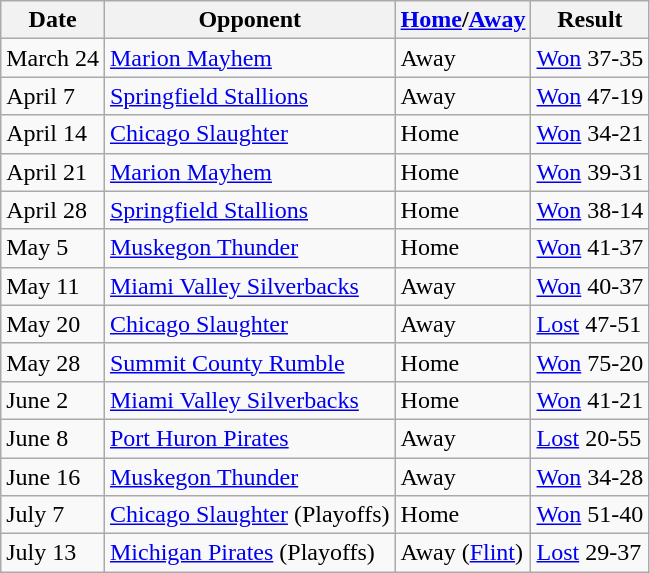<table class="wikitable">
<tr>
<th>Date</th>
<th>Opponent</th>
<th><a href='#'>Home</a>/<a href='#'>Away</a></th>
<th>Result</th>
</tr>
<tr>
<td>March 24</td>
<td><a href='#'>Marion Mayhem</a></td>
<td>Away</td>
<td><a href='#'>Won</a> 37-35</td>
</tr>
<tr>
<td>April 7</td>
<td><a href='#'>Springfield Stallions</a></td>
<td>Away</td>
<td><a href='#'>Won</a> 47-19</td>
</tr>
<tr>
<td>April 14</td>
<td><a href='#'>Chicago Slaughter</a></td>
<td>Home</td>
<td><a href='#'>Won</a> 34-21</td>
</tr>
<tr>
<td>April 21</td>
<td><a href='#'>Marion Mayhem</a></td>
<td>Home</td>
<td><a href='#'>Won</a> 39-31</td>
</tr>
<tr>
<td>April 28</td>
<td><a href='#'>Springfield Stallions</a></td>
<td>Home</td>
<td><a href='#'>Won</a> 38-14</td>
</tr>
<tr>
<td>May 5</td>
<td><a href='#'>Muskegon Thunder</a></td>
<td>Home</td>
<td><a href='#'>Won</a> 41-37</td>
</tr>
<tr>
<td>May 11</td>
<td><a href='#'>Miami Valley Silverbacks</a></td>
<td>Away</td>
<td><a href='#'>Won</a> 40-37</td>
</tr>
<tr>
<td>May 20</td>
<td><a href='#'>Chicago Slaughter</a></td>
<td>Away</td>
<td><a href='#'>Lost</a> 47-51</td>
</tr>
<tr>
<td>May 28</td>
<td><a href='#'>Summit County Rumble</a></td>
<td>Home</td>
<td><a href='#'>Won</a> 75-20</td>
</tr>
<tr>
<td>June 2</td>
<td><a href='#'>Miami Valley Silverbacks</a></td>
<td>Home</td>
<td><a href='#'>Won</a> 41-21</td>
</tr>
<tr>
<td>June 8</td>
<td><a href='#'>Port Huron Pirates</a></td>
<td>Away</td>
<td><a href='#'>Lost</a> 20-55</td>
</tr>
<tr>
<td>June 16</td>
<td><a href='#'>Muskegon Thunder</a></td>
<td>Away</td>
<td><a href='#'>Won</a> 34-28</td>
</tr>
<tr>
<td>July 7</td>
<td><a href='#'>Chicago Slaughter</a> (Playoffs)</td>
<td>Home</td>
<td><a href='#'>Won</a> 51-40</td>
</tr>
<tr>
<td>July 13</td>
<td><a href='#'>Michigan Pirates</a> (Playoffs)</td>
<td>Away (<a href='#'>Flint</a>)</td>
<td><a href='#'>Lost</a> 29-37</td>
</tr>
</table>
